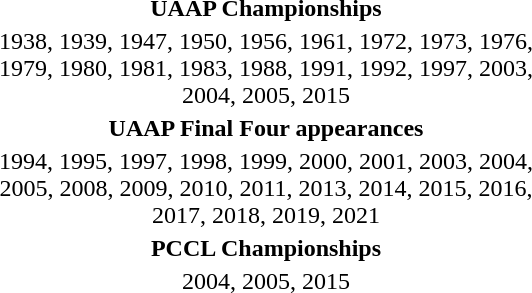<table class="toccolours" style="float: right; clear: right; margin: 0 0 1em 3em; width: 23em;">
<tr style="text-align:center;">
</tr>
<tr>
<th colspan="3"><strong>UAAP Championships</strong></th>
</tr>
<tr style="text-align:center;">
<td>1938, 1939, 1947, 1950, 1956, 1961, 1972, 1973, 1976, 1979, 1980, 1981, 1983, 1988, 1991, 1992, 1997, 2003, 2004, 2005, 2015</td>
</tr>
<tr style="text-align:center;">
<th colspan="3"><strong>UAAP Final Four appearances</strong></th>
</tr>
<tr style="text-align:center;">
<td>1994, 1995, 1997, 1998, 1999, 2000, 2001, 2003, 2004, 2005, 2008, 2009, 2010, 2011, 2013, 2014, 2015, 2016, 2017, 2018, 2019, 2021</td>
</tr>
<tr>
<th colspan="3"><strong>PCCL Championships</strong></th>
</tr>
<tr style="text-align:center;">
<td>2004, 2005, 2015</td>
</tr>
<tr>
</tr>
</table>
